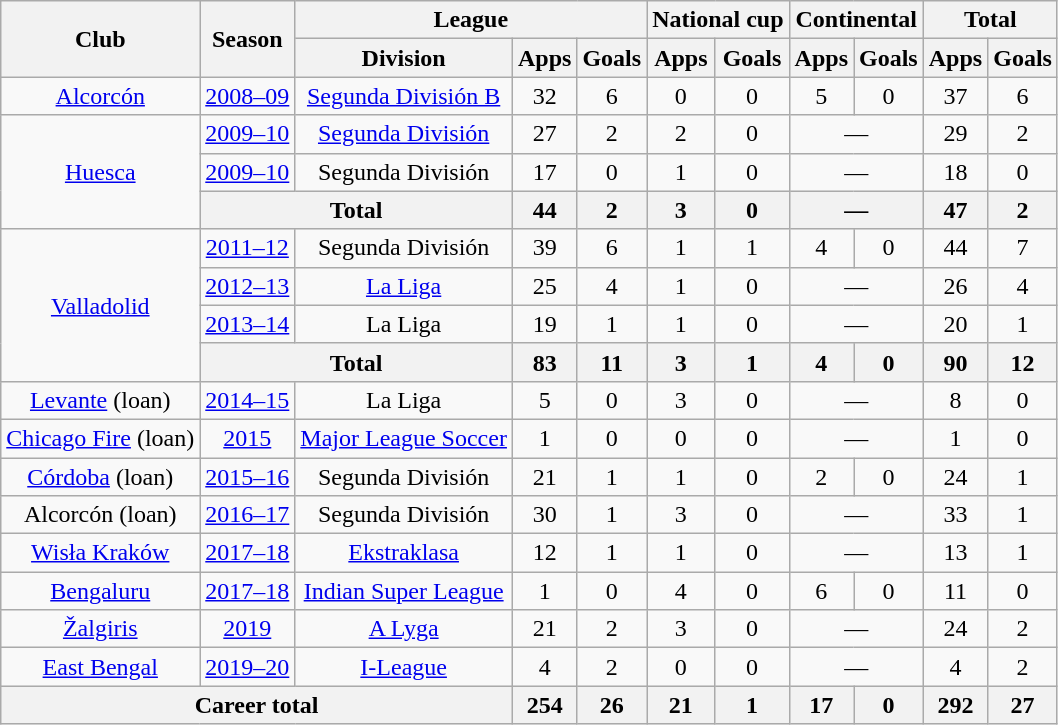<table class="wikitable" style="text-align: center;">
<tr>
<th rowspan="2">Club</th>
<th rowspan="2">Season</th>
<th colspan="3">League</th>
<th colspan="2">National cup</th>
<th colspan="2">Continental</th>
<th colspan="2">Total</th>
</tr>
<tr>
<th>Division</th>
<th>Apps</th>
<th>Goals</th>
<th>Apps</th>
<th>Goals</th>
<th>Apps</th>
<th>Goals</th>
<th>Apps</th>
<th>Goals</th>
</tr>
<tr>
<td rowspan="1"><a href='#'>Alcorcón</a></td>
<td><a href='#'>2008–09</a></td>
<td><a href='#'>Segunda División B</a></td>
<td>32</td>
<td>6</td>
<td>0</td>
<td>0</td>
<td>5</td>
<td>0</td>
<td>37</td>
<td>6</td>
</tr>
<tr>
<td rowspan="3"><a href='#'>Huesca</a></td>
<td><a href='#'>2009–10</a></td>
<td><a href='#'>Segunda División</a></td>
<td>27</td>
<td>2</td>
<td>2</td>
<td>0</td>
<td colspan="2">—</td>
<td>29</td>
<td>2</td>
</tr>
<tr>
<td><a href='#'>2009–10</a></td>
<td>Segunda División</td>
<td>17</td>
<td>0</td>
<td>1</td>
<td>0</td>
<td colspan="2">—</td>
<td>18</td>
<td>0</td>
</tr>
<tr>
<th colspan="2">Total</th>
<th>44</th>
<th>2</th>
<th>3</th>
<th>0</th>
<th colspan="2">—</th>
<th>47</th>
<th>2</th>
</tr>
<tr>
<td rowspan="4"><a href='#'>Valladolid</a></td>
<td><a href='#'>2011–12</a></td>
<td>Segunda División</td>
<td>39</td>
<td>6</td>
<td>1</td>
<td>1</td>
<td>4</td>
<td>0</td>
<td>44</td>
<td>7</td>
</tr>
<tr>
<td><a href='#'>2012–13</a></td>
<td><a href='#'>La Liga</a></td>
<td>25</td>
<td>4</td>
<td>1</td>
<td>0</td>
<td colspan="2">—</td>
<td>26</td>
<td>4</td>
</tr>
<tr>
<td><a href='#'>2013–14</a></td>
<td>La Liga</td>
<td>19</td>
<td>1</td>
<td>1</td>
<td>0</td>
<td colspan="2">—</td>
<td>20</td>
<td>1</td>
</tr>
<tr>
<th colspan="2">Total</th>
<th>83</th>
<th>11</th>
<th>3</th>
<th>1</th>
<th>4</th>
<th>0</th>
<th>90</th>
<th>12</th>
</tr>
<tr>
<td rowspan="1"><a href='#'>Levante</a> (loan)</td>
<td><a href='#'>2014–15</a></td>
<td>La Liga</td>
<td>5</td>
<td>0</td>
<td>3</td>
<td>0</td>
<td colspan="2">—</td>
<td>8</td>
<td>0</td>
</tr>
<tr>
<td><a href='#'>Chicago Fire</a> (loan)</td>
<td><a href='#'>2015</a></td>
<td><a href='#'>Major League Soccer</a></td>
<td>1</td>
<td>0</td>
<td>0</td>
<td>0</td>
<td colspan="2">—</td>
<td>1</td>
<td>0</td>
</tr>
<tr>
<td><a href='#'>Córdoba</a> (loan)</td>
<td><a href='#'>2015–16</a></td>
<td>Segunda División</td>
<td>21</td>
<td>1</td>
<td>1</td>
<td>0</td>
<td>2</td>
<td>0</td>
<td>24</td>
<td>1</td>
</tr>
<tr>
<td>Alcorcón (loan)</td>
<td><a href='#'>2016–17</a></td>
<td>Segunda División</td>
<td>30</td>
<td>1</td>
<td>3</td>
<td>0</td>
<td colspan="2">—</td>
<td>33</td>
<td>1</td>
</tr>
<tr>
<td><a href='#'>Wisła Kraków</a></td>
<td><a href='#'>2017–18</a></td>
<td><a href='#'>Ekstraklasa</a></td>
<td>12</td>
<td>1</td>
<td>1</td>
<td>0</td>
<td colspan="2">—</td>
<td>13</td>
<td>1</td>
</tr>
<tr>
<td><a href='#'>Bengaluru</a></td>
<td><a href='#'>2017–18</a></td>
<td><a href='#'>Indian Super League</a></td>
<td>1</td>
<td>0</td>
<td>4</td>
<td>0</td>
<td>6</td>
<td>0</td>
<td>11</td>
<td>0</td>
</tr>
<tr>
<td><a href='#'>Žalgiris</a></td>
<td><a href='#'>2019</a></td>
<td><a href='#'>A Lyga</a></td>
<td>21</td>
<td>2</td>
<td>3</td>
<td>0</td>
<td colspan="2">—</td>
<td>24</td>
<td>2</td>
</tr>
<tr>
<td><a href='#'>East Bengal</a></td>
<td><a href='#'>2019–20</a></td>
<td><a href='#'>I-League</a></td>
<td>4</td>
<td>2</td>
<td>0</td>
<td>0</td>
<td colspan="2">—</td>
<td>4</td>
<td>2</td>
</tr>
<tr>
<th colspan="3">Career total</th>
<th>254</th>
<th>26</th>
<th>21</th>
<th>1</th>
<th>17</th>
<th>0</th>
<th>292</th>
<th>27</th>
</tr>
</table>
